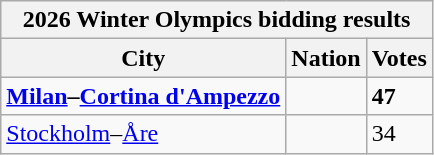<table class="wikitable">
<tr>
<th colspan="7">2026 Winter Olympics bidding results</th>
</tr>
<tr>
<th>City</th>
<th>Nation</th>
<th>Votes</th>
</tr>
<tr>
<td><strong><a href='#'>Milan</a>–<a href='#'>Cortina d'Ampezzo</a></strong></td>
<td><strong></strong></td>
<td><strong>47</strong></td>
</tr>
<tr>
<td><a href='#'>Stockholm</a>–<a href='#'>Åre</a></td>
<td></td>
<td>34</td>
</tr>
</table>
